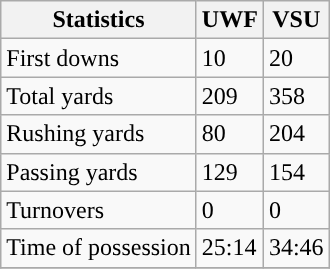<table class="wikitable">
<tr>
<th>Statistics</th>
<th>UWF</th>
<th>VSU</th>
</tr>
<tr>
<td>First downs</td>
<td>10</td>
<td>20</td>
</tr>
<tr>
<td>Total yards</td>
<td>209</td>
<td>358</td>
</tr>
<tr>
<td>Rushing yards</td>
<td>80</td>
<td>204</td>
</tr>
<tr>
<td>Passing yards</td>
<td>129</td>
<td>154</td>
</tr>
<tr>
<td>Turnovers</td>
<td>0</td>
<td>0</td>
</tr>
<tr>
<td>Time of possession</td>
<td>25:14</td>
<td>34:46</td>
</tr>
<tr>
</tr>
</table>
